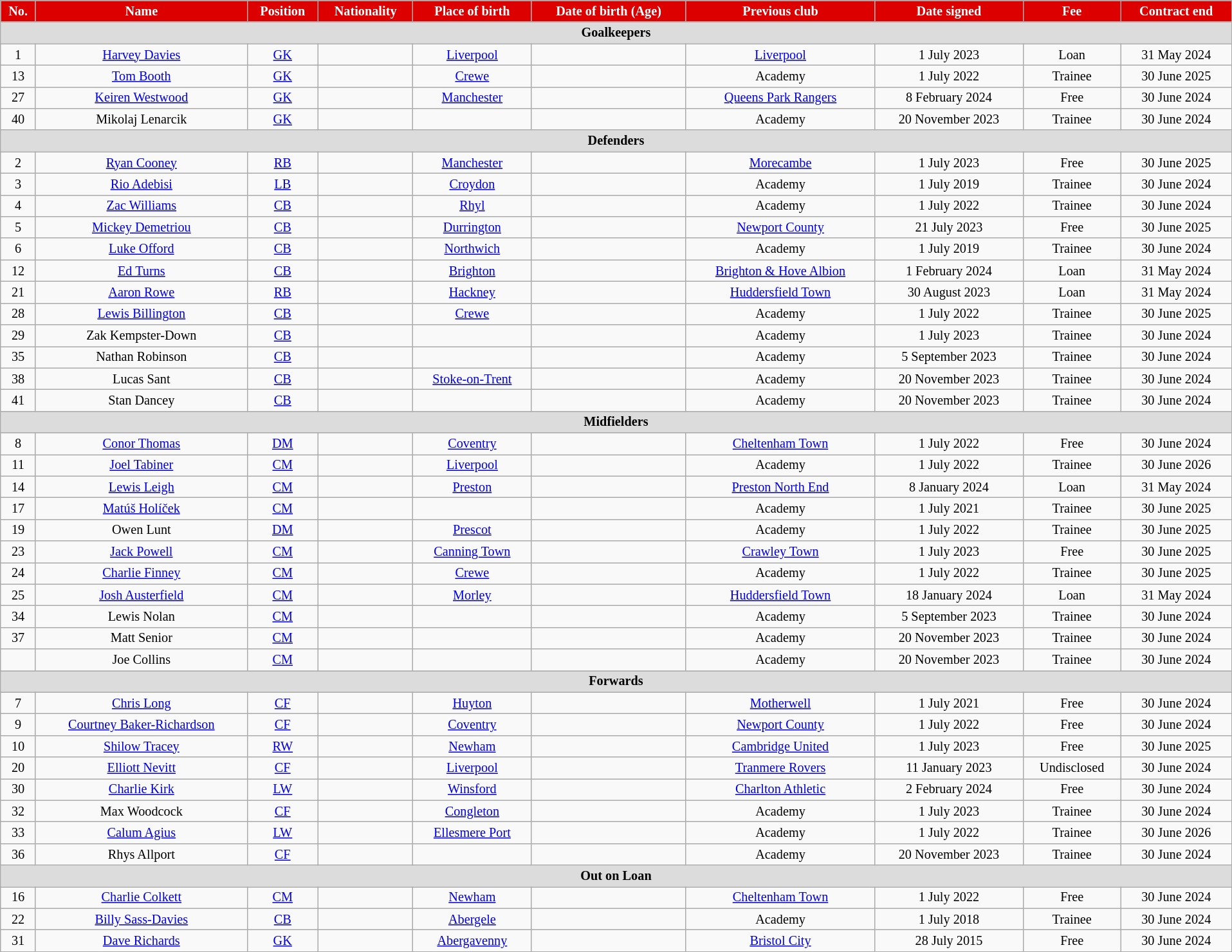<table class="wikitable" style="text-align:center; font-size:84.5%; width:101%;">
<tr>
<th style="color:white; background:#d00; text-align:center;">No.</th>
<th style="color:white; background:#d00; text-align:center;">Name</th>
<th style="color:white; background:#d00; text-align:center;">Position</th>
<th style="color:white; background:#d00; text-align:center;">Nationality</th>
<th style="color:white; background:#d00; text-align:center;">Place of birth</th>
<th style="color:white; background:#d00; text-align:center;">Date of birth (Age)</th>
<th style="color:white; background:#d00; text-align:center;">Previous club</th>
<th style="color:white; background:#d00; text-align:center;">Date signed</th>
<th style="color:white; background:#d00; text-align:center;">Fee</th>
<th style="color:white; background:#d00; text-align:center;">Contract end</th>
</tr>
<tr>
<th colspan="14" style="background:#dcdcdc; tepxt-align:center;">Goalkeepers</th>
</tr>
<tr>
<td>1</td>
<td><a href='#'>Harvey Davies</a></td>
<td><a href='#'>GK</a></td>
<td></td>
<td><a href='#'>Liverpool</a></td>
<td></td>
<td><a href='#'>Liverpool</a></td>
<td>1 July 2023</td>
<td>Loan</td>
<td>31 May 2024</td>
</tr>
<tr>
<td>13</td>
<td><a href='#'>Tom Booth</a></td>
<td><a href='#'>GK</a></td>
<td></td>
<td><a href='#'>Crewe</a></td>
<td></td>
<td>Academy</td>
<td>1 July 2022</td>
<td>Trainee</td>
<td>30 June 2025</td>
</tr>
<tr>
<td>27</td>
<td><a href='#'>Keiren Westwood</a></td>
<td><a href='#'>GK</a></td>
<td></td>
<td> <a href='#'>Manchester</a></td>
<td></td>
<td><a href='#'>Queens Park Rangers</a></td>
<td>8 February 2024</td>
<td>Free</td>
<td>30 June 2024</td>
</tr>
<tr>
<td>40</td>
<td>Mikolaj Lenarcik</td>
<td><a href='#'>GK</a></td>
<td></td>
<td></td>
<td></td>
<td>Academy</td>
<td>20 November 2023</td>
<td>Trainee</td>
<td>30 June 2024</td>
</tr>
<tr>
<th colspan="14" style="background:#dcdcdc; tepxt-align:center;">Defenders</th>
</tr>
<tr>
<td>2</td>
<td><a href='#'>Ryan Cooney</a></td>
<td><a href='#'>RB</a></td>
<td></td>
<td><a href='#'>Manchester</a></td>
<td></td>
<td><a href='#'>Morecambe</a></td>
<td>1 July 2023</td>
<td>Free</td>
<td>30 June 2025</td>
</tr>
<tr>
<td>3</td>
<td><a href='#'>Rio Adebisi</a></td>
<td><a href='#'>LB</a></td>
<td></td>
<td><a href='#'>Croydon</a></td>
<td></td>
<td>Academy</td>
<td>1 July 2019</td>
<td>Trainee</td>
<td>30 June 2024</td>
</tr>
<tr>
<td>4</td>
<td><a href='#'>Zac Williams</a></td>
<td><a href='#'>CB</a></td>
<td></td>
<td><a href='#'>Rhyl</a></td>
<td></td>
<td>Academy</td>
<td>1 July 2022</td>
<td>Trainee</td>
<td>30 June 2024</td>
</tr>
<tr>
<td>5</td>
<td><a href='#'>Mickey Demetriou</a></td>
<td><a href='#'>CB</a></td>
<td></td>
<td><a href='#'>Durrington</a></td>
<td></td>
<td> <a href='#'>Newport County</a></td>
<td>21 July 2023</td>
<td>Free</td>
<td>30 June 2025</td>
</tr>
<tr>
<td>6</td>
<td><a href='#'>Luke Offord</a></td>
<td><a href='#'>CB</a></td>
<td></td>
<td><a href='#'>Northwich</a></td>
<td></td>
<td>Academy</td>
<td>1 July 2019</td>
<td>Trainee</td>
<td>30 June 2024</td>
</tr>
<tr>
<td>12</td>
<td><a href='#'>Ed Turns</a></td>
<td><a href='#'>CB</a></td>
<td></td>
<td> <a href='#'>Brighton</a></td>
<td></td>
<td><a href='#'>Brighton & Hove Albion</a></td>
<td>1 February 2024</td>
<td>Loan</td>
<td>31 May 2024</td>
</tr>
<tr>
<td>21</td>
<td><a href='#'>Aaron Rowe</a></td>
<td><a href='#'>RB</a></td>
<td></td>
<td><a href='#'>Hackney</a></td>
<td></td>
<td><a href='#'>Huddersfield Town</a></td>
<td>30 August 2023</td>
<td>Loan</td>
<td>31 May 2024</td>
</tr>
<tr>
<td>28</td>
<td><a href='#'>Lewis Billington</a></td>
<td><a href='#'>CB</a></td>
<td></td>
<td><a href='#'>Crewe</a></td>
<td></td>
<td>Academy</td>
<td>1 July 2022</td>
<td>Trainee</td>
<td>30 June 2025</td>
</tr>
<tr>
<td>29</td>
<td>Zak Kempster-Down</td>
<td><a href='#'>CB</a></td>
<td></td>
<td></td>
<td></td>
<td>Academy</td>
<td>1 July 2023</td>
<td>Trainee</td>
<td>30 June 2024</td>
</tr>
<tr>
<td>35</td>
<td>Nathan Robinson</td>
<td><a href='#'>CB</a></td>
<td></td>
<td></td>
<td></td>
<td>Academy</td>
<td>5 September 2023</td>
<td>Trainee</td>
<td>30 June 2024</td>
</tr>
<tr>
<td>38</td>
<td>Lucas Sant</td>
<td><a href='#'>CB</a></td>
<td></td>
<td><a href='#'>Stoke-on-Trent</a></td>
<td></td>
<td>Academy</td>
<td>20 November 2023</td>
<td>Trainee</td>
<td>30 June 2024</td>
</tr>
<tr>
<td>41</td>
<td>Stan Dancey</td>
<td><a href='#'>CB</a></td>
<td></td>
<td></td>
<td></td>
<td>Academy</td>
<td>20 November 2023</td>
<td>Trainee</td>
<td>30 June 2024</td>
</tr>
<tr>
<th colspan="14" style="background:#dcdcdc; tepxt-align:center;">Midfielders</th>
</tr>
<tr>
<td>8</td>
<td><a href='#'>Conor Thomas</a></td>
<td><a href='#'>DM</a></td>
<td></td>
<td><a href='#'>Coventry</a></td>
<td></td>
<td><a href='#'>Cheltenham Town</a></td>
<td>1 July 2022</td>
<td>Free</td>
<td>30 June 2024</td>
</tr>
<tr>
<td>11</td>
<td><a href='#'>Joel Tabiner</a></td>
<td><a href='#'>CM</a></td>
<td></td>
<td><a href='#'>Liverpool</a></td>
<td></td>
<td>Academy</td>
<td>1 July 2022</td>
<td>Trainee</td>
<td>30 June 2026</td>
</tr>
<tr>
<td>14</td>
<td><a href='#'>Lewis Leigh</a></td>
<td><a href='#'>CM</a></td>
<td></td>
<td><a href='#'>Preston</a></td>
<td></td>
<td><a href='#'>Preston North End</a></td>
<td>8 January 2024</td>
<td>Loan</td>
<td>31 May 2024</td>
</tr>
<tr>
<td>17</td>
<td><a href='#'>Matúš Holíček</a></td>
<td><a href='#'>CM</a></td>
<td></td>
<td></td>
<td></td>
<td>Academy</td>
<td>1 July 2021</td>
<td>Trainee</td>
<td>30 June 2025</td>
</tr>
<tr>
<td>19</td>
<td>Owen Lunt</td>
<td><a href='#'>DM</a></td>
<td></td>
<td><a href='#'>Prescot</a></td>
<td></td>
<td>Academy</td>
<td>1 July 2022</td>
<td>Trainee</td>
<td>30 June 2025</td>
</tr>
<tr>
<td>23</td>
<td><a href='#'>Jack Powell</a></td>
<td><a href='#'>CM</a></td>
<td></td>
<td><a href='#'>Canning Town</a></td>
<td></td>
<td><a href='#'>Crawley Town</a></td>
<td>1 July 2023</td>
<td>Free</td>
<td>30 June 2025</td>
</tr>
<tr>
<td>24</td>
<td><a href='#'>Charlie Finney</a></td>
<td><a href='#'>CM</a></td>
<td></td>
<td><a href='#'>Crewe</a></td>
<td></td>
<td>Academy</td>
<td>1 July 2022</td>
<td>Trainee</td>
<td>30 June 2025</td>
</tr>
<tr>
<td>25</td>
<td><a href='#'>Josh Austerfield</a></td>
<td><a href='#'>CM</a></td>
<td></td>
<td><a href='#'>Morley</a></td>
<td></td>
<td><a href='#'>Huddersfield Town</a></td>
<td>18 January 2024</td>
<td>Loan</td>
<td>31 May 2024</td>
</tr>
<tr>
<td>34</td>
<td>Lewis Nolan</td>
<td><a href='#'>CM</a></td>
<td></td>
<td></td>
<td></td>
<td>Academy</td>
<td>5 September 2023</td>
<td>Trainee</td>
<td>30 June 2024</td>
</tr>
<tr>
<td>37</td>
<td>Matt Senior</td>
<td><a href='#'>CM</a></td>
<td></td>
<td></td>
<td></td>
<td>Academy</td>
<td>20 November 2023</td>
<td>Trainee</td>
<td>30 June 2024</td>
</tr>
<tr>
<td></td>
<td>Joe Collins</td>
<td><a href='#'>CM</a></td>
<td></td>
<td></td>
<td></td>
<td>Academy</td>
<td>20 November 2023</td>
<td>Trainee</td>
<td>30 June 2024</td>
</tr>
<tr>
<th colspan="14" style="background:#dcdcdc; tepxt-align:center;">Forwards</th>
</tr>
<tr>
<td>7</td>
<td><a href='#'>Chris Long</a></td>
<td><a href='#'>CF</a></td>
<td></td>
<td><a href='#'>Huyton</a></td>
<td></td>
<td> <a href='#'>Motherwell</a></td>
<td>1 July 2021</td>
<td>Free</td>
<td>30 June 2024</td>
</tr>
<tr>
<td>9</td>
<td><a href='#'>Courtney Baker-Richardson</a></td>
<td><a href='#'>CF</a></td>
<td></td>
<td><a href='#'>Coventry</a></td>
<td></td>
<td> <a href='#'>Newport County</a></td>
<td>1 July 2022</td>
<td>Free</td>
<td>30 June 2024</td>
</tr>
<tr>
<td>10</td>
<td><a href='#'>Shilow Tracey</a></td>
<td><a href='#'>RW</a></td>
<td></td>
<td><a href='#'>Newham</a></td>
<td></td>
<td><a href='#'>Cambridge United</a></td>
<td>1 July 2023</td>
<td>Free</td>
<td>30 June 2025</td>
</tr>
<tr>
<td>20</td>
<td><a href='#'>Elliott Nevitt</a></td>
<td><a href='#'>CF</a></td>
<td></td>
<td><a href='#'>Liverpool</a></td>
<td></td>
<td><a href='#'>Tranmere Rovers</a></td>
<td>11 January 2023</td>
<td>Undisclosed</td>
<td>30 June 2024</td>
</tr>
<tr>
<td>30</td>
<td><a href='#'>Charlie Kirk</a></td>
<td><a href='#'>LW</a></td>
<td></td>
<td><a href='#'>Winsford</a></td>
<td></td>
<td><a href='#'>Charlton Athletic</a></td>
<td>2 February 2024</td>
<td>Free</td>
<td>30 June 2024</td>
</tr>
<tr>
<td>32</td>
<td>Max Woodcock</td>
<td><a href='#'>CF</a></td>
<td></td>
<td> <a href='#'>Congleton</a></td>
<td></td>
<td>Academy</td>
<td>1 July 2023</td>
<td>Trainee</td>
<td>30 June 2024</td>
</tr>
<tr>
<td>33</td>
<td><a href='#'>Calum Agius</a></td>
<td><a href='#'>LW</a></td>
<td></td>
<td> <a href='#'>Ellesmere Port</a></td>
<td></td>
<td>Academy</td>
<td>1 July 2022</td>
<td>Trainee</td>
<td>30 June 2026</td>
</tr>
<tr>
<td>36</td>
<td>Rhys Allport</td>
<td><a href='#'>CF</a></td>
<td></td>
<td></td>
<td></td>
<td>Academy</td>
<td>20 November 2023</td>
<td>Trainee</td>
<td>30 June 2024</td>
</tr>
<tr>
<th colspan="14" style="background:#dcdcdc; tepxt-align:center;">Out on Loan</th>
</tr>
<tr>
<td>16</td>
<td><a href='#'>Charlie Colkett</a></td>
<td><a href='#'>CM</a></td>
<td></td>
<td><a href='#'>Newham</a></td>
<td></td>
<td><a href='#'>Cheltenham Town</a></td>
<td>1 July 2022</td>
<td>Free</td>
<td>30 June 2024</td>
</tr>
<tr>
<td>22</td>
<td><a href='#'>Billy Sass-Davies</a></td>
<td><a href='#'>CB</a></td>
<td></td>
<td><a href='#'>Abergele</a></td>
<td></td>
<td>Academy</td>
<td>1 July 2018</td>
<td>Trainee</td>
<td>30 June 2024</td>
</tr>
<tr>
<td>31</td>
<td><a href='#'>Dave Richards</a></td>
<td><a href='#'>GK</a></td>
<td></td>
<td><a href='#'>Abergavenny</a></td>
<td></td>
<td><a href='#'>Bristol City</a></td>
<td>28 July 2015</td>
<td>Free</td>
<td>30 June 2024</td>
</tr>
</table>
